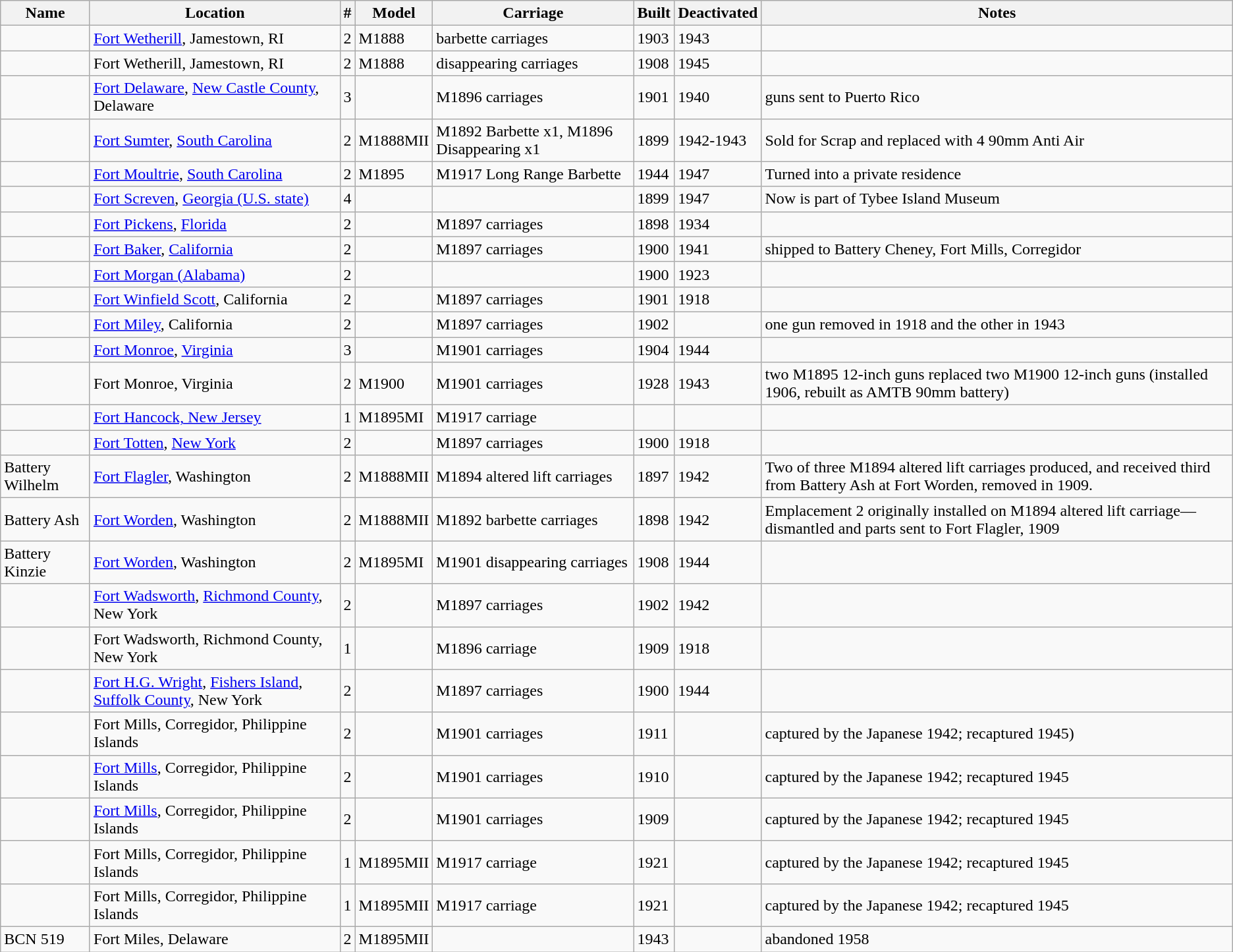<table class="wikitable sortable" style="font-size: 100%;">
<tr>
<th>Name</th>
<th>Location</th>
<th>#</th>
<th>Model</th>
<th>Carriage</th>
<th>Built</th>
<th>Deactivated</th>
<th>Notes</th>
</tr>
<tr>
<td></td>
<td><a href='#'>Fort Wetherill</a>, Jamestown, RI</td>
<td>2</td>
<td>M1888</td>
<td>barbette carriages</td>
<td>1903</td>
<td>1943</td>
<td></td>
</tr>
<tr>
<td></td>
<td>Fort Wetherill, Jamestown, RI</td>
<td>2</td>
<td>M1888</td>
<td>disappearing carriages</td>
<td>1908</td>
<td>1945</td>
<td></td>
</tr>
<tr>
<td></td>
<td><a href='#'>Fort Delaware</a>, <a href='#'>New Castle County</a>, Delaware</td>
<td>3</td>
<td></td>
<td>M1896 carriages</td>
<td>1901</td>
<td>1940</td>
<td>guns sent to Puerto Rico</td>
</tr>
<tr>
<td></td>
<td><a href='#'>Fort Sumter</a>, <a href='#'>South Carolina</a></td>
<td>2</td>
<td>M1888MII</td>
<td>M1892 Barbette x1, M1896 Disappearing x1</td>
<td>1899</td>
<td>1942-1943</td>
<td>Sold for Scrap and replaced with 4 90mm Anti Air</td>
</tr>
<tr>
<td></td>
<td><a href='#'>Fort Moultrie</a>, <a href='#'>South Carolina</a></td>
<td>2</td>
<td>M1895</td>
<td>M1917 Long Range Barbette</td>
<td>1944</td>
<td>1947</td>
<td>Turned into a private residence</td>
</tr>
<tr>
<td></td>
<td><a href='#'>Fort Screven</a>, <a href='#'>Georgia (U.S. state)</a></td>
<td>4</td>
<td></td>
<td></td>
<td>1899</td>
<td>1947</td>
<td>Now is part of Tybee Island Museum</td>
</tr>
<tr>
<td></td>
<td><a href='#'>Fort Pickens</a>, <a href='#'>Florida</a></td>
<td>2</td>
<td></td>
<td>M1897 carriages</td>
<td>1898</td>
<td>1934</td>
<td></td>
</tr>
<tr>
<td></td>
<td><a href='#'>Fort Baker</a>, <a href='#'>California</a></td>
<td>2</td>
<td></td>
<td>M1897 carriages</td>
<td>1900</td>
<td>1941</td>
<td>shipped to Battery Cheney, Fort Mills, Corregidor</td>
</tr>
<tr>
<td></td>
<td><a href='#'>Fort Morgan (Alabama)</a></td>
<td>2</td>
<td></td>
<td></td>
<td>1900</td>
<td>1923</td>
<td></td>
</tr>
<tr>
<td></td>
<td><a href='#'>Fort Winfield Scott</a>, California</td>
<td>2</td>
<td></td>
<td>M1897 carriages</td>
<td>1901</td>
<td>1918</td>
<td></td>
</tr>
<tr>
<td></td>
<td><a href='#'>Fort Miley</a>, California</td>
<td>2</td>
<td></td>
<td>M1897 carriages</td>
<td>1902</td>
<td></td>
<td>one gun removed in 1918 and the other in 1943</td>
</tr>
<tr>
<td></td>
<td><a href='#'>Fort Monroe</a>, <a href='#'>Virginia</a></td>
<td>3</td>
<td></td>
<td>M1901 carriages</td>
<td>1904</td>
<td>1944</td>
<td></td>
</tr>
<tr>
<td></td>
<td>Fort Monroe, Virginia</td>
<td>2</td>
<td>M1900</td>
<td>M1901 carriages</td>
<td>1928</td>
<td>1943</td>
<td>two M1895 12-inch guns replaced two M1900 12-inch guns (installed 1906, rebuilt as AMTB 90mm battery)</td>
</tr>
<tr>
<td></td>
<td><a href='#'>Fort Hancock, New Jersey</a></td>
<td>1</td>
<td>M1895MI</td>
<td>M1917 carriage</td>
<td></td>
<td></td>
<td></td>
</tr>
<tr>
<td></td>
<td><a href='#'>Fort Totten</a>, <a href='#'>New York</a></td>
<td>2</td>
<td></td>
<td>M1897 carriages</td>
<td>1900</td>
<td>1918</td>
<td></td>
</tr>
<tr>
<td>Battery Wilhelm</td>
<td><a href='#'>Fort Flagler</a>, Washington</td>
<td>2</td>
<td>M1888MII</td>
<td>M1894 altered lift carriages</td>
<td>1897</td>
<td>1942</td>
<td>Two of three M1894 altered lift carriages produced, and received third from Battery Ash at Fort Worden, removed in 1909.</td>
</tr>
<tr>
<td>Battery Ash</td>
<td><a href='#'>Fort Worden</a>, Washington</td>
<td>2</td>
<td>M1888MII</td>
<td>M1892 barbette carriages</td>
<td>1898</td>
<td>1942</td>
<td>Emplacement 2 originally installed on M1894 altered lift carriage—dismantled and parts sent to Fort Flagler, 1909 </td>
</tr>
<tr>
<td>Battery Kinzie</td>
<td><a href='#'>Fort Worden</a>, Washington</td>
<td>2</td>
<td>M1895MI</td>
<td>M1901 disappearing carriages</td>
<td>1908</td>
<td>1944</td>
<td></td>
</tr>
<tr>
<td></td>
<td><a href='#'>Fort Wadsworth</a>, <a href='#'>Richmond County</a>, New York</td>
<td>2</td>
<td></td>
<td>M1897 carriages</td>
<td>1902</td>
<td>1942</td>
<td></td>
</tr>
<tr>
<td></td>
<td>Fort Wadsworth, Richmond County, New York</td>
<td>1</td>
<td></td>
<td>M1896 carriage</td>
<td>1909</td>
<td>1918</td>
<td></td>
</tr>
<tr>
<td></td>
<td><a href='#'>Fort H.G. Wright</a>, <a href='#'>Fishers Island</a>, <a href='#'>Suffolk County</a>, New York</td>
<td>2</td>
<td></td>
<td>M1897 carriages</td>
<td>1900</td>
<td>1944</td>
<td></td>
</tr>
<tr>
<td></td>
<td>Fort Mills, Corregidor, Philippine Islands</td>
<td>2</td>
<td></td>
<td>M1901 carriages</td>
<td>1911</td>
<td></td>
<td>captured by the Japanese 1942; recaptured 1945)</td>
</tr>
<tr>
<td></td>
<td><a href='#'>Fort Mills</a>, Corregidor, Philippine Islands</td>
<td>2</td>
<td></td>
<td>M1901 carriages</td>
<td>1910</td>
<td></td>
<td>captured by the Japanese 1942; recaptured 1945</td>
</tr>
<tr>
<td></td>
<td><a href='#'>Fort Mills</a>, Corregidor, Philippine Islands</td>
<td>2</td>
<td></td>
<td>M1901 carriages</td>
<td>1909</td>
<td></td>
<td>captured by the Japanese 1942; recaptured 1945</td>
</tr>
<tr>
<td></td>
<td>Fort Mills, Corregidor, Philippine Islands</td>
<td>1</td>
<td>M1895MII</td>
<td>M1917 carriage</td>
<td>1921</td>
<td></td>
<td>captured by the Japanese 1942; recaptured 1945</td>
</tr>
<tr>
<td></td>
<td>Fort Mills, Corregidor, Philippine Islands</td>
<td>1</td>
<td>M1895MII</td>
<td>M1917 carriage</td>
<td>1921</td>
<td></td>
<td>captured by the Japanese 1942; recaptured 1945</td>
</tr>
<tr>
<td>BCN 519</td>
<td>Fort Miles, Delaware</td>
<td>2</td>
<td>M1895MII</td>
<td></td>
<td>1943</td>
<td></td>
<td>abandoned 1958</td>
</tr>
</table>
